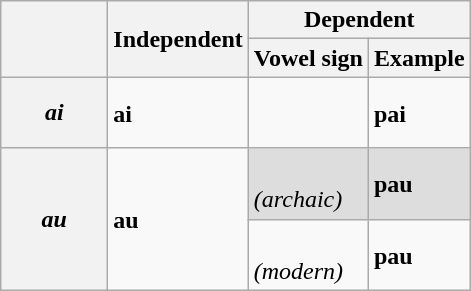<table class="wikitable" style="margin-left:30px">
<tr>
<th rowspan="2" style="width:4em"> </th>
<th rowspan="2">Independent</th>
<th colspan="2">Dependent</th>
</tr>
<tr>
<th>Vowel sign</th>
<th>Example</th>
</tr>
<tr>
<th><em>ai</em></th>
<td><big></big> <strong>ai</strong><br></td>
<td><big></big><br> </td>
<td><big></big> <strong>pai</strong><br></td>
</tr>
<tr>
<th rowspan="2"><em>au</em></th>
<td rowspan="2"><big></big> <strong>au</strong><br></td>
<td style="background:#ddd"><big></big><br><em>(archaic)</em></td>
<td style="background:#ddd"><big></big> <strong>pau</strong><br></td>
</tr>
<tr>
<td><big></big><br><em>(modern)</em></td>
<td><big></big> <strong>pau</strong><br></td>
</tr>
</table>
